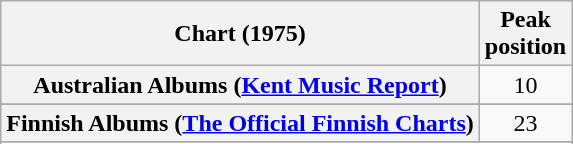<table class="wikitable sortable plainrowheaders" style="text-align:center">
<tr>
<th scope="col">Chart (1975)</th>
<th scope="col">Peak<br>position</th>
</tr>
<tr>
<th scope="row">Australian Albums (<a href='#'>Kent Music Report</a>)</th>
<td>10</td>
</tr>
<tr>
</tr>
<tr>
<th scope="row">Finnish Albums (<a href='#'>The Official Finnish Charts</a>)</th>
<td align="center">23</td>
</tr>
<tr>
</tr>
<tr>
</tr>
<tr>
</tr>
<tr>
</tr>
<tr>
</tr>
</table>
